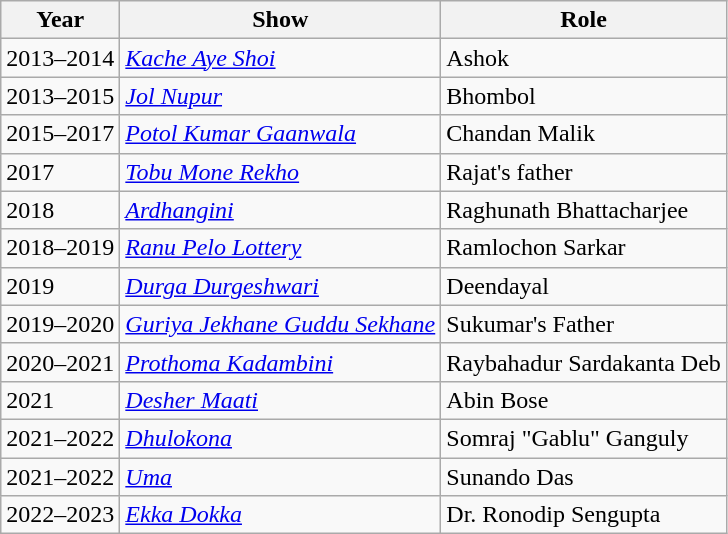<table class="wikitable sortable">
<tr>
<th>Year</th>
<th>Show</th>
<th>Role</th>
</tr>
<tr>
<td>2013–2014</td>
<td><em><a href='#'>Kache Aye Shoi</a></em></td>
<td>Ashok</td>
</tr>
<tr>
<td>2013–2015</td>
<td><em><a href='#'>Jol Nupur</a></em></td>
<td>Bhombol</td>
</tr>
<tr>
<td>2015–2017</td>
<td><em><a href='#'>Potol Kumar Gaanwala</a></em></td>
<td>Chandan Malik</td>
</tr>
<tr>
<td>2017</td>
<td><em><a href='#'>Tobu Mone Rekho</a></em></td>
<td>Rajat's father</td>
</tr>
<tr>
<td>2018</td>
<td><em><a href='#'>Ardhangini</a></em></td>
<td>Raghunath Bhattacharjee</td>
</tr>
<tr>
<td>2018–2019</td>
<td><em><a href='#'>Ranu Pelo Lottery</a></em></td>
<td>Ramlochon Sarkar</td>
</tr>
<tr>
<td>2019</td>
<td><em><a href='#'>Durga Durgeshwari</a></em></td>
<td>Deendayal</td>
</tr>
<tr>
<td>2019–2020</td>
<td><em><a href='#'>Guriya Jekhane Guddu Sekhane</a></em></td>
<td>Sukumar's Father</td>
</tr>
<tr>
<td>2020–2021</td>
<td><em><a href='#'>Prothoma Kadambini</a></em></td>
<td>Raybahadur Sardakanta Deb</td>
</tr>
<tr>
<td>2021</td>
<td><em><a href='#'>Desher Maati</a></em></td>
<td>Abin Bose</td>
</tr>
<tr>
<td>2021–2022</td>
<td><em><a href='#'>Dhulokona</a></em></td>
<td>Somraj "Gablu" Ganguly</td>
</tr>
<tr>
<td>2021–2022</td>
<td><em><a href='#'>Uma</a></em></td>
<td>Sunando Das</td>
</tr>
<tr>
<td>2022–2023</td>
<td><em><a href='#'>Ekka Dokka</a></em></td>
<td>Dr. Ronodip Sengupta</td>
</tr>
</table>
